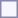<table style="border:1px solid #8888aa; background-color:#f7f8ff; padding:5px; font-size:95%; margin: 0px 12px 12px 0px;">
</table>
